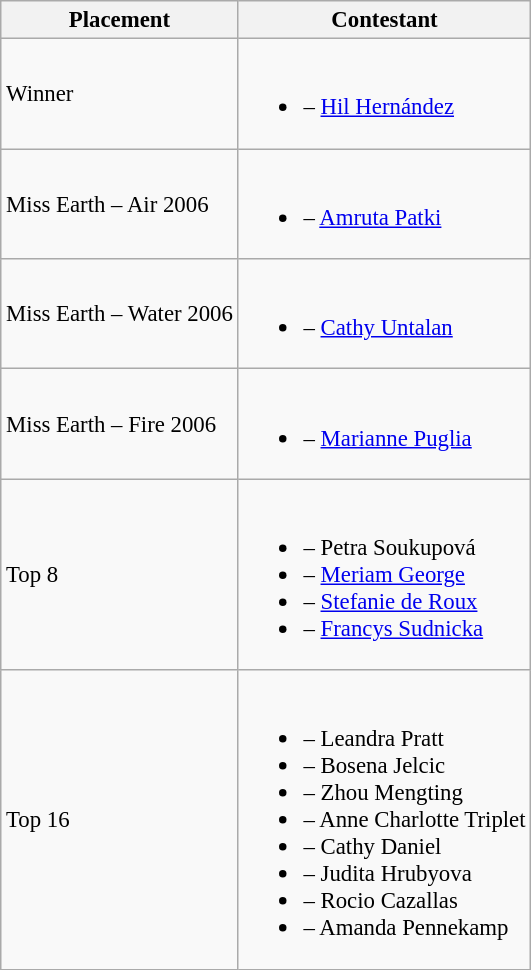<table class="wikitable sortable" style="font-size:95%;">
<tr>
<th>Placement</th>
<th>Contestant</th>
</tr>
<tr>
<td>Winner</td>
<td><br><ul><li> – <a href='#'>Hil Hernández</a></li></ul></td>
</tr>
<tr>
<td>Miss Earth – Air 2006</td>
<td><br><ul><li> – <a href='#'>Amruta Patki</a></li></ul></td>
</tr>
<tr>
<td>Miss Earth – Water 2006</td>
<td><br><ul><li> – <a href='#'>Cathy Untalan</a></li></ul></td>
</tr>
<tr>
<td>Miss Earth – Fire 2006</td>
<td><br><ul><li> – <a href='#'>Marianne Puglia</a></li></ul></td>
</tr>
<tr>
<td>Top 8</td>
<td><br><ul><li> – Petra Soukupová</li><li> – <a href='#'>Meriam George</a></li><li> – <a href='#'>Stefanie de Roux</a></li><li> – <a href='#'>Francys Sudnicka</a></li></ul></td>
</tr>
<tr>
<td>Top 16</td>
<td><br><ul><li> – Leandra Pratt</li><li> – Bosena Jelcic</li><li> – Zhou Mengting</li><li> – Anne Charlotte Triplet</li><li> – Cathy Daniel</li><li> – Judita Hrubyova</li><li> – Rocio Cazallas</li><li> – Amanda Pennekamp</li></ul></td>
</tr>
</table>
